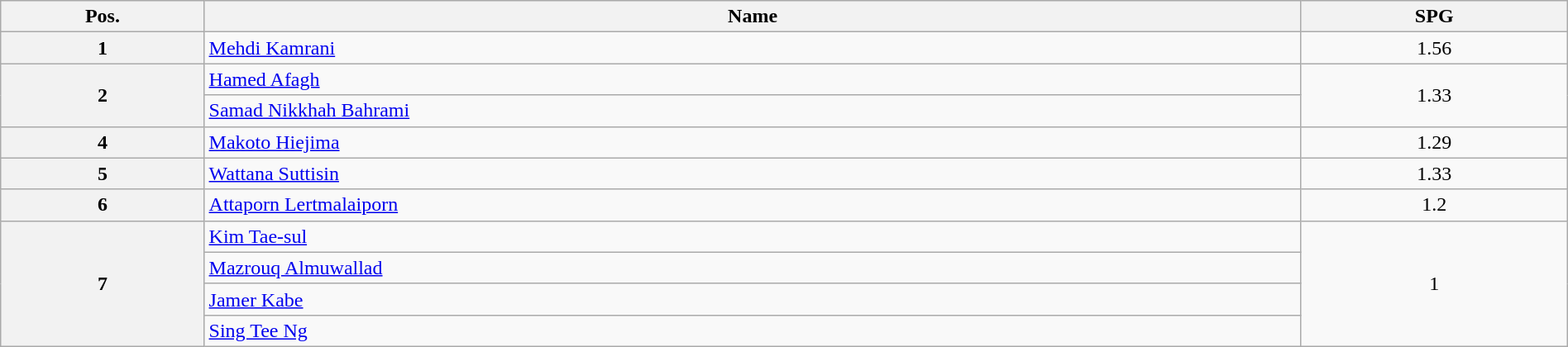<table class=wikitable width=100% style="text-align:center;">
<tr>
<th width="13%">Pos.</th>
<th width="70%">Name</th>
<th width="17%">SPG</th>
</tr>
<tr>
<th>1</th>
<td align=left> <a href='#'>Mehdi Kamrani</a></td>
<td>1.56</td>
</tr>
<tr>
<th rowspan=2>2</th>
<td align=left> <a href='#'>Hamed Afagh</a></td>
<td rowspan=2>1.33</td>
</tr>
<tr>
<td align=left> <a href='#'>Samad Nikkhah Bahrami</a></td>
</tr>
<tr>
<th>4</th>
<td align=left> <a href='#'>Makoto Hiejima</a></td>
<td>1.29</td>
</tr>
<tr>
<th>5</th>
<td align=left> <a href='#'>Wattana Suttisin</a></td>
<td>1.33</td>
</tr>
<tr>
<th>6</th>
<td align=left> <a href='#'>Attaporn Lertmalaiporn</a></td>
<td>1.2</td>
</tr>
<tr>
<th rowspan=4>7</th>
<td align=left> <a href='#'>Kim Tae-sul</a></td>
<td rowspan=4>1</td>
</tr>
<tr>
<td align=left> <a href='#'>Mazrouq Almuwallad</a></td>
</tr>
<tr>
<td align=left> <a href='#'>Jamer Kabe</a></td>
</tr>
<tr>
<td align=left> <a href='#'>Sing Tee Ng</a></td>
</tr>
</table>
